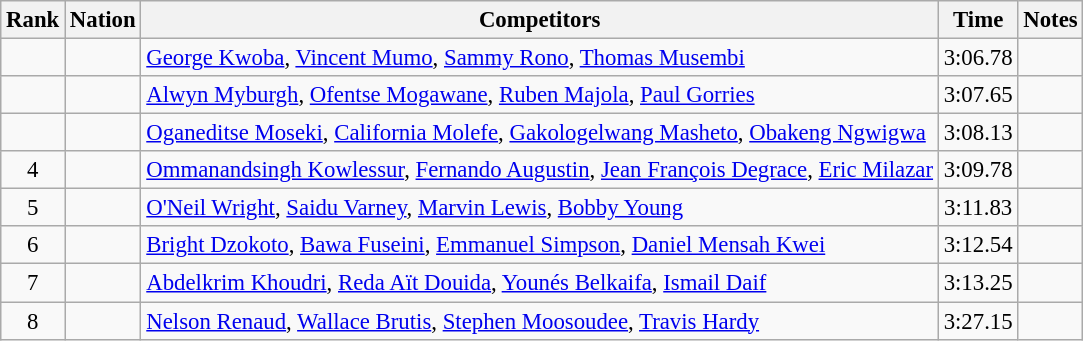<table class="wikitable sortable" style="text-align:center; font-size:95%">
<tr>
<th>Rank</th>
<th>Nation</th>
<th>Competitors</th>
<th>Time</th>
<th>Notes</th>
</tr>
<tr>
<td></td>
<td align=left></td>
<td align=left><a href='#'>George Kwoba</a>, <a href='#'>Vincent Mumo</a>, <a href='#'>Sammy Rono</a>, <a href='#'>Thomas Musembi</a></td>
<td>3:06.78</td>
<td></td>
</tr>
<tr>
<td></td>
<td align=left></td>
<td align=left><a href='#'>Alwyn Myburgh</a>, <a href='#'>Ofentse Mogawane</a>, <a href='#'>Ruben Majola</a>, <a href='#'>Paul Gorries</a></td>
<td>3:07.65</td>
<td></td>
</tr>
<tr>
<td></td>
<td align=left></td>
<td align=left><a href='#'>Oganeditse Moseki</a>, <a href='#'>California Molefe</a>, <a href='#'>Gakologelwang Masheto</a>, <a href='#'>Obakeng Ngwigwa</a></td>
<td>3:08.13</td>
<td></td>
</tr>
<tr>
<td>4</td>
<td align=left></td>
<td align=left><a href='#'>Ommanandsingh Kowlessur</a>, <a href='#'>Fernando Augustin</a>, <a href='#'>Jean François Degrace</a>, <a href='#'>Eric Milazar</a></td>
<td>3:09.78</td>
<td></td>
</tr>
<tr>
<td>5</td>
<td align=left></td>
<td align=left><a href='#'>O'Neil Wright</a>, <a href='#'>Saidu Varney</a>, <a href='#'>Marvin Lewis</a>, <a href='#'>Bobby Young</a></td>
<td>3:11.83</td>
<td></td>
</tr>
<tr>
<td>6</td>
<td align=left></td>
<td align=left><a href='#'>Bright Dzokoto</a>, <a href='#'>Bawa Fuseini</a>, <a href='#'>Emmanuel Simpson</a>, <a href='#'>Daniel Mensah Kwei</a></td>
<td>3:12.54</td>
<td></td>
</tr>
<tr>
<td>7</td>
<td align=left></td>
<td align=left><a href='#'>Abdelkrim Khoudri</a>, <a href='#'>Reda Aït Douida</a>, <a href='#'>Younés Belkaifa</a>, <a href='#'>Ismail Daif</a></td>
<td>3:13.25</td>
<td></td>
</tr>
<tr>
<td>8</td>
<td align=left></td>
<td align=left><a href='#'>Nelson Renaud</a>, <a href='#'>Wallace Brutis</a>, <a href='#'>Stephen Moosoudee</a>, <a href='#'>Travis Hardy</a></td>
<td>3:27.15</td>
<td></td>
</tr>
</table>
